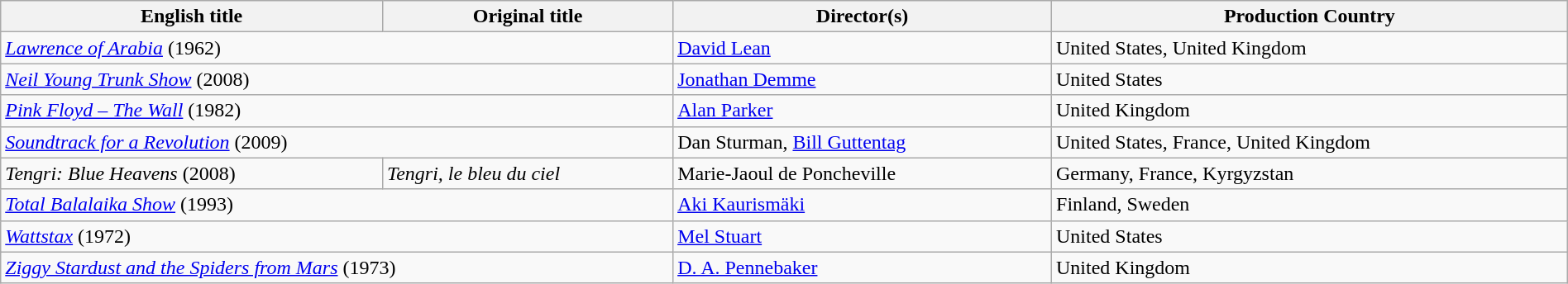<table class="wikitable" width="100%" cellpadding="5">
<tr>
<th scope="col">English title</th>
<th scope="col">Original title</th>
<th scope="col">Director(s)</th>
<th scope="col">Production Country</th>
</tr>
<tr>
<td colspan="2"><em><a href='#'>Lawrence of Arabia</a></em> (1962)</td>
<td data-sort-value="Lean"><a href='#'>David Lean</a></td>
<td>United States, United Kingdom</td>
</tr>
<tr>
<td colspan="2"><em><a href='#'>Neil Young Trunk Show</a></em> (2008)</td>
<td data-sort-value="Demme"><a href='#'>Jonathan Demme</a></td>
<td>United States</td>
</tr>
<tr>
<td colspan="2"><em><a href='#'>Pink Floyd – The Wall</a></em> (1982)</td>
<td data-sort-value="Parker"><a href='#'>Alan Parker</a></td>
<td>United Kingdom</td>
</tr>
<tr>
<td colspan="2"><em><a href='#'>Soundtrack for a Revolution</a></em> (2009)</td>
<td data-sort-value="Sturman">Dan Sturman, <a href='#'>Bill Guttentag</a></td>
<td>United States, France, United Kingdom</td>
</tr>
<tr>
<td><em>Tengri: Blue Heavens</em> (2008)</td>
<td><em>Tengri, le bleu du ciel</em></td>
<td data-sort-value="Poncheville">Marie-Jaoul de Poncheville</td>
<td>Germany, France, Kyrgyzstan</td>
</tr>
<tr>
<td colspan="2"><em><a href='#'>Total Balalaika Show</a></em> (1993)</td>
<td data-sort-value="Kaurismaki"><a href='#'>Aki Kaurismäki</a></td>
<td>Finland, Sweden</td>
</tr>
<tr>
<td colspan="2"><em><a href='#'>Wattstax</a></em> (1972)</td>
<td data-sort-value="Stuart"><a href='#'>Mel Stuart</a></td>
<td>United States</td>
</tr>
<tr>
<td colspan="2"><em><a href='#'>Ziggy Stardust and the Spiders from Mars</a></em> (1973)</td>
<td data-sort-value="Pennebaker"><a href='#'>D. A. Pennebaker</a></td>
<td>United Kingdom</td>
</tr>
</table>
